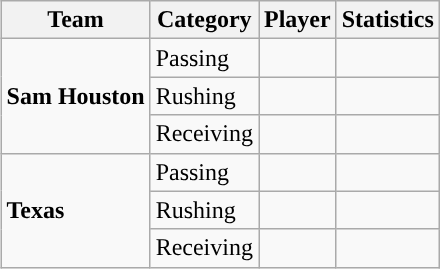<table class="wikitable" style="float: right;">
<tr>
<th>Team</th>
<th>Category</th>
<th>Player</th>
<th>Statistics</th>
</tr>
<tr>
<td rowspan=3><strong>Sam Houston</strong></td>
<td>Passing</td>
<td></td>
<td></td>
</tr>
<tr>
<td>Rushing</td>
<td></td>
<td></td>
</tr>
<tr>
<td>Receiving</td>
<td></td>
<td></td>
</tr>
<tr>
<td rowspan=3><strong>Texas</strong></td>
<td>Passing</td>
<td></td>
<td></td>
</tr>
<tr>
<td>Rushing</td>
<td></td>
<td></td>
</tr>
<tr>
<td>Receiving</td>
<td></td>
<td></td>
</tr>
</table>
